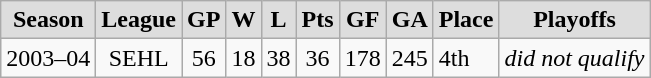<table class="wikitable">
<tr style="font-weight:bold; background-color:#dddddd;" align="center" |>
<td>Season</td>
<td>League</td>
<td>GP</td>
<td>W</td>
<td>L</td>
<td>Pts</td>
<td>GF</td>
<td>GA</td>
<td>Place</td>
<td>Playoffs</td>
</tr>
<tr align="center">
<td>2003–04</td>
<td>SEHL</td>
<td>56</td>
<td>18</td>
<td>38</td>
<td>36</td>
<td>178</td>
<td>245</td>
<td align="left">4th</td>
<td><em>did not qualify</em></td>
</tr>
</table>
